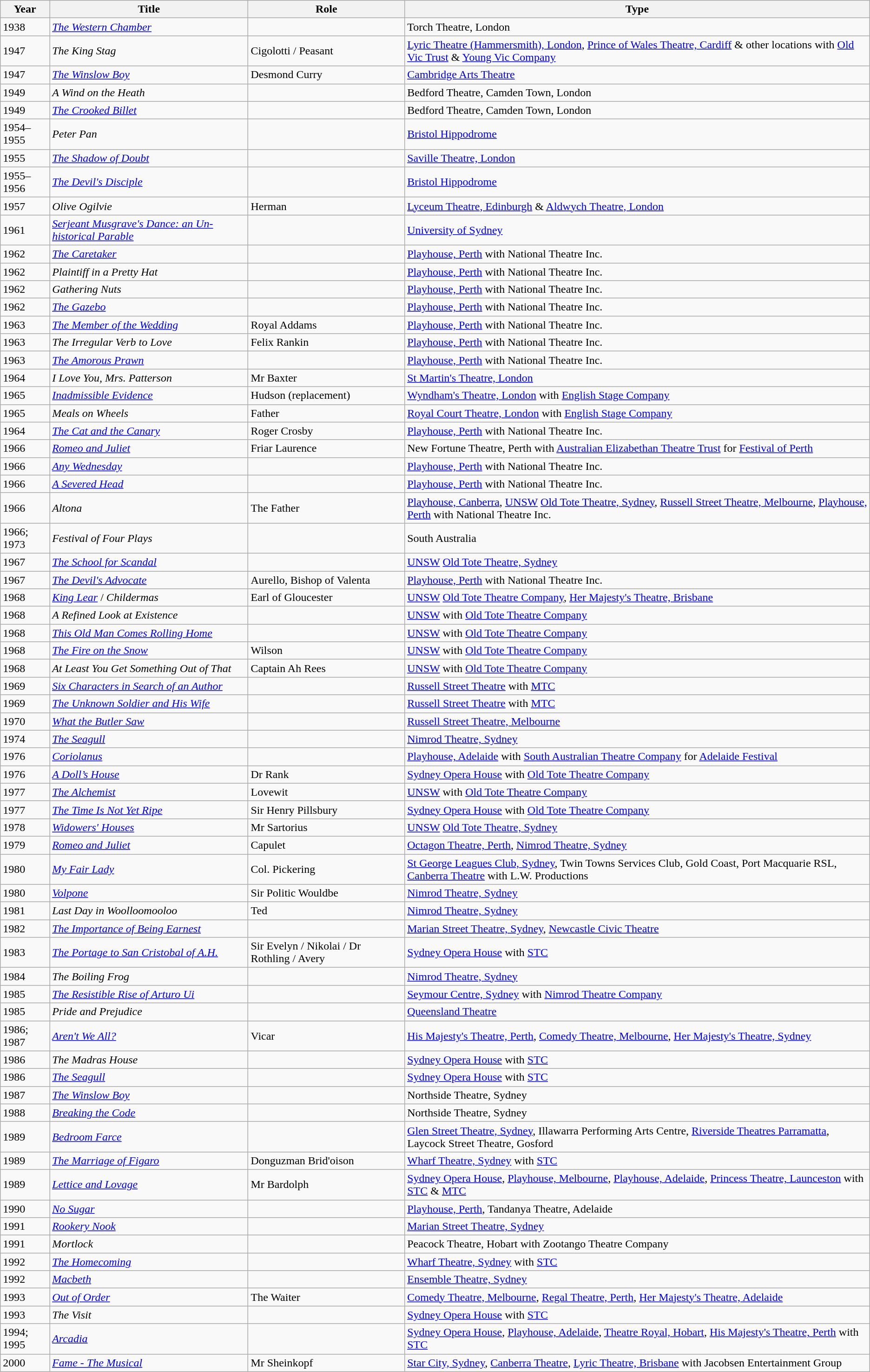<table class=wikitable>
<tr>
<th>Year</th>
<th>Title</th>
<th>Role</th>
<th>Type</th>
</tr>
<tr>
<td>1938</td>
<td><em><a href='#'>The Western Chamber</a></em></td>
<td></td>
<td>Torch Theatre, London</td>
</tr>
<tr>
<td>1947</td>
<td><em>The King Stag</em></td>
<td>Cigolotti / Peasant</td>
<td><a href='#'>Lyric Theatre (Hammersmith), London</a>, <a href='#'>Prince of Wales Theatre, Cardiff</a> & other locations with <a href='#'>Old Vic Trust</a> & <a href='#'>Young Vic Company</a></td>
</tr>
<tr>
<td>1947</td>
<td><em><a href='#'>The Winslow Boy</a></em></td>
<td>Desmond Curry</td>
<td><a href='#'>Cambridge Arts Theatre</a></td>
</tr>
<tr>
<td>1949</td>
<td><em>A Wind on the Heath</em></td>
<td></td>
<td>Bedford Theatre, Camden Town, London</td>
</tr>
<tr>
<td>1949</td>
<td><em><a href='#'>The Crooked Billet</a></em></td>
<td></td>
<td>Bedford Theatre, Camden Town, London</td>
</tr>
<tr>
<td>1954–1955</td>
<td><em>Peter Pan</em></td>
<td></td>
<td><a href='#'>Bristol Hippodrome</a></td>
</tr>
<tr>
<td>1955</td>
<td><em><a href='#'>The Shadow of Doubt</a></em></td>
<td></td>
<td><a href='#'>Saville Theatre, London</a></td>
</tr>
<tr>
<td>1955–1956</td>
<td><em><a href='#'>The Devil's Disciple</a></em></td>
<td></td>
<td><a href='#'>Bristol Hippodrome</a></td>
</tr>
<tr>
<td>1957</td>
<td><em>Olive Ogilvie</em></td>
<td>Herman</td>
<td><a href='#'>Lyceum Theatre, Edinburgh</a> & <a href='#'>Aldwych Theatre, London</a></td>
</tr>
<tr>
<td>1961</td>
<td><em><a href='#'>Serjeant Musgrave's Dance: an Un-historical Parable</a></em></td>
<td></td>
<td><a href='#'>University of Sydney</a></td>
</tr>
<tr>
<td>1962</td>
<td><em><a href='#'>The Caretaker</a></em></td>
<td></td>
<td><a href='#'>Playhouse, Perth</a> with National Theatre Inc.</td>
</tr>
<tr>
<td>1962</td>
<td><em>Plaintiff in a Pretty Hat</em></td>
<td></td>
<td><a href='#'>Playhouse, Perth</a> with National Theatre Inc.</td>
</tr>
<tr>
<td>1962</td>
<td><em>Gathering Nuts</em></td>
<td></td>
<td><a href='#'>Playhouse, Perth</a> with National Theatre Inc.</td>
</tr>
<tr>
<td>1962</td>
<td><em><a href='#'>The Gazebo</a></em></td>
<td></td>
<td><a href='#'>Playhouse, Perth</a> with National Theatre Inc.</td>
</tr>
<tr>
<td>1963</td>
<td><em><a href='#'>The Member of the Wedding</a></em></td>
<td>Royal Addams</td>
<td><a href='#'>Playhouse, Perth</a> with National Theatre Inc.</td>
</tr>
<tr>
<td>1963</td>
<td><em>The Irregular Verb to Love</em></td>
<td>Felix Rankin</td>
<td><a href='#'>Playhouse, Perth</a> with National Theatre Inc.</td>
</tr>
<tr>
<td>1963</td>
<td><em><a href='#'>The Amorous Prawn</a></em></td>
<td></td>
<td><a href='#'>Playhouse, Perth</a> with National Theatre Inc.</td>
</tr>
<tr>
<td>1964</td>
<td><em>I Love You, Mrs. Patterson</em></td>
<td>Mr Baxter</td>
<td><a href='#'>St Martin's Theatre, London</a></td>
</tr>
<tr>
<td>1965</td>
<td><em><a href='#'>Inadmissible Evidence</a></em></td>
<td>Hudson (replacement)</td>
<td><a href='#'>Wyndham's Theatre, London</a> with <a href='#'>English Stage Company</a></td>
</tr>
<tr>
<td>1965</td>
<td><em>Meals on Wheels</em></td>
<td>Father</td>
<td><a href='#'>Royal Court Theatre, London</a> with <a href='#'>English Stage Company</a></td>
</tr>
<tr>
<td>1964</td>
<td><em><a href='#'>The Cat and the Canary</a></em></td>
<td>Roger Crosby</td>
<td><a href='#'>Playhouse, Perth</a> with National Theatre Inc.</td>
</tr>
<tr>
<td>1966</td>
<td><em><a href='#'>Romeo and Juliet</a></em></td>
<td>Friar Laurence</td>
<td>New Fortune Theatre, Perth with <a href='#'>Australian Elizabethan Theatre Trust</a> for <a href='#'>Festival of Perth</a></td>
</tr>
<tr>
<td>1966</td>
<td><em><a href='#'>Any Wednesday</a></em></td>
<td></td>
<td><a href='#'>Playhouse, Perth</a> with National Theatre Inc.</td>
</tr>
<tr>
<td>1966</td>
<td><em><a href='#'>A Severed Head</a></em></td>
<td></td>
<td><a href='#'>Playhouse, Perth</a> with National Theatre Inc.</td>
</tr>
<tr>
<td>1966</td>
<td><em>Altona</em></td>
<td>The Father</td>
<td><a href='#'>Playhouse, Canberra</a>, <a href='#'>UNSW</a> <a href='#'>Old Tote Theatre, Sydney</a>, <a href='#'>Russell Street Theatre, Melbourne</a>, <a href='#'>Playhouse, Perth</a> with National Theatre Inc.</td>
</tr>
<tr>
<td>1966; 1973</td>
<td><em>Festival of Four Plays</em></td>
<td></td>
<td>South Australia</td>
</tr>
<tr>
<td>1967</td>
<td><em><a href='#'>The School for Scandal</a></em></td>
<td></td>
<td><a href='#'>UNSW</a> <a href='#'>Old Tote Theatre, Sydney</a></td>
</tr>
<tr>
<td>1967</td>
<td><em><a href='#'>The Devil's Advocate</a></em></td>
<td>Aurello, Bishop of Valenta</td>
<td><a href='#'>Playhouse, Perth</a> with National Theatre Inc.</td>
</tr>
<tr>
<td>1968</td>
<td><em><a href='#'>King Lear</a></em> / <em>Childermas</em></td>
<td>Earl of Gloucester</td>
<td><a href='#'>UNSW</a> <a href='#'>Old Tote Theatre Company</a>, <a href='#'>Her Majesty's Theatre, Brisbane</a></td>
</tr>
<tr>
<td>1968</td>
<td><em>A Refined Look at Existence</em></td>
<td></td>
<td><a href='#'>UNSW</a> with <a href='#'>Old Tote Theatre Company</a></td>
</tr>
<tr>
<td>1968</td>
<td><em><a href='#'>This Old Man Comes Rolling Home</a></em></td>
<td></td>
<td><a href='#'>UNSW</a> with <a href='#'>Old Tote Theatre Company</a></td>
</tr>
<tr>
<td>1968</td>
<td><em><a href='#'>The Fire on the Snow</a></em></td>
<td>Wilson</td>
<td><a href='#'>UNSW</a> with <a href='#'>Old Tote Theatre Company</a></td>
</tr>
<tr>
<td>1968</td>
<td><em>At Least You Get Something Out of That</em></td>
<td>Captain Ah Rees</td>
<td><a href='#'>UNSW</a> with <a href='#'>Old Tote Theatre Company</a></td>
</tr>
<tr>
<td>1969</td>
<td><em><a href='#'>Six Characters in Search of an Author</a></em></td>
<td></td>
<td><a href='#'>Russell Street Theatre</a> with <a href='#'>MTC</a></td>
</tr>
<tr>
<td>1969</td>
<td><em><a href='#'>The Unknown Soldier and His Wife</a></em></td>
<td></td>
<td><a href='#'>Russell Street Theatre</a> with <a href='#'>MTC</a></td>
</tr>
<tr>
<td>1970</td>
<td><em><a href='#'>What the Butler Saw</a></em></td>
<td></td>
<td><a href='#'>Russell Street Theatre, Melbourne</a></td>
</tr>
<tr>
<td>1974</td>
<td><em><a href='#'>The Seagull</a></em></td>
<td></td>
<td><a href='#'>Nimrod Theatre, Sydney</a></td>
</tr>
<tr>
<td>1976</td>
<td><em><a href='#'>Coriolanus</a></em></td>
<td></td>
<td><a href='#'>Playhouse, Adelaide</a> with <a href='#'>South Australian Theatre Company</a> for <a href='#'>Adelaide Festival</a></td>
</tr>
<tr>
<td>1976</td>
<td><em><a href='#'>A Doll’s House</a></em></td>
<td>Dr Rank</td>
<td><a href='#'>Sydney Opera House</a> with <a href='#'>Old Tote Theatre Company</a></td>
</tr>
<tr>
<td>1977</td>
<td><em><a href='#'>The Alchemist</a></em></td>
<td>Lovewit</td>
<td><a href='#'>UNSW</a> with <a href='#'>Old Tote Theatre Company</a></td>
</tr>
<tr>
<td>1977</td>
<td><em><a href='#'>The Time Is Not Yet Ripe</a></em></td>
<td>Sir Henry Pillsbury</td>
<td><a href='#'>Sydney Opera House</a> with <a href='#'>Old Tote Theatre Company</a></td>
</tr>
<tr>
<td>1978</td>
<td><em><a href='#'>Widowers' Houses</a></em></td>
<td>Mr Sartorius</td>
<td><a href='#'>UNSW</a> <a href='#'>Old Tote Theatre, Sydney</a></td>
</tr>
<tr>
<td>1979</td>
<td><em><a href='#'>Romeo and Juliet</a></em></td>
<td>Capulet</td>
<td><a href='#'>Octagon Theatre, Perth</a>, <a href='#'>Nimrod Theatre, Sydney</a></td>
</tr>
<tr>
<td>1980</td>
<td><em><a href='#'>My Fair Lady</a></em></td>
<td>Col. Pickering</td>
<td><a href='#'>St George Leagues Club, Sydney</a>, Twin Towns Services Club, Gold Coast, Port Macquarie RSL, <a href='#'>Canberra Theatre</a> with L.W. Productions</td>
</tr>
<tr>
<td>1980</td>
<td><em><a href='#'>Volpone</a></em></td>
<td>Sir Politic Wouldbe</td>
<td><a href='#'>Nimrod Theatre, Sydney</a></td>
</tr>
<tr>
<td>1981</td>
<td><em>Last Day in Woolloomooloo</em></td>
<td>Ted</td>
<td><a href='#'>Nimrod Theatre, Sydney</a></td>
</tr>
<tr>
<td>1982</td>
<td><em><a href='#'>The Importance of Being Earnest</a></em></td>
<td></td>
<td><a href='#'>Marian Street Theatre, Sydney</a>, <a href='#'>Newcastle Civic Theatre</a></td>
</tr>
<tr>
<td>1983</td>
<td><em><a href='#'>The Portage to San Cristobal of A.H.</a></em></td>
<td>Sir Evelyn / Nikolai / Dr Rothling / Avery</td>
<td><a href='#'>Sydney Opera House</a> with <a href='#'>STC</a></td>
</tr>
<tr>
<td>1984</td>
<td><em>The Boiling Frog</em></td>
<td></td>
<td><a href='#'>Nimrod Theatre, Sydney</a></td>
</tr>
<tr>
<td>1985</td>
<td><em><a href='#'>The Resistible Rise of Arturo Ui</a></em></td>
<td></td>
<td><a href='#'>Seymour Centre, Sydney</a> with <a href='#'>Nimrod Theatre Company</a></td>
</tr>
<tr>
<td>1985</td>
<td><em>Pride and Prejudice</em></td>
<td></td>
<td><a href='#'>Queensland Theatre</a></td>
</tr>
<tr>
<td>1986; 1987</td>
<td><em><a href='#'>Aren't We All?</a></em></td>
<td>Vicar</td>
<td><a href='#'>His Majesty's Theatre, Perth</a>, <a href='#'>Comedy Theatre, Melbourne</a>, <a href='#'>Her Majesty's Theatre, Sydney</a></td>
</tr>
<tr>
<td>1986</td>
<td><em>The Madras House</em></td>
<td></td>
<td><a href='#'>Sydney Opera House</a> with <a href='#'>STC</a></td>
</tr>
<tr>
<td>1986</td>
<td><em><a href='#'>The Seagull</a></em></td>
<td></td>
<td><a href='#'>Sydney Opera House</a> with <a href='#'>STC</a></td>
</tr>
<tr>
<td>1987</td>
<td><em><a href='#'>The Winslow Boy</a></em></td>
<td></td>
<td>Northside Theatre, Sydney</td>
</tr>
<tr>
<td>1988</td>
<td><em><a href='#'>Breaking the Code</a></em></td>
<td></td>
<td>Northside Theatre, Sydney</td>
</tr>
<tr>
<td>1989</td>
<td><em><a href='#'>Bedroom Farce</a></em></td>
<td></td>
<td><a href='#'>Glen Street Theatre, Sydney</a>, Illawarra Performing Arts Centre, <a href='#'>Riverside Theatres Parramatta</a>, Laycock Street Theatre, Gosford</td>
</tr>
<tr>
<td>1989</td>
<td><em><a href='#'>The Marriage of Figaro</a></em></td>
<td>Donguzman Brid'oison</td>
<td><a href='#'>Wharf Theatre, Sydney</a> with <a href='#'>STC</a></td>
</tr>
<tr>
<td>1989</td>
<td><em><a href='#'>Lettice and Lovage</a></em></td>
<td>Mr Bardolph</td>
<td><a href='#'>Sydney Opera House</a>, <a href='#'>Playhouse, Melbourne</a>, <a href='#'>Playhouse, Adelaide</a>, <a href='#'>Princess Theatre, Launceston</a> with <a href='#'>STC</a> & <a href='#'>MTC</a></td>
</tr>
<tr>
<td>1990</td>
<td><em><a href='#'>No Sugar</a></em></td>
<td></td>
<td><a href='#'>Playhouse, Perth</a>, Tandanya Theatre, Adelaide</td>
</tr>
<tr>
<td>1991</td>
<td><em><a href='#'>Rookery Nook</a></em></td>
<td></td>
<td><a href='#'>Marian Street Theatre, Sydney</a></td>
</tr>
<tr>
<td>1991</td>
<td><em>Mortlock</em></td>
<td></td>
<td>Peacock Theatre, Hobart with Zootango Theatre Company</td>
</tr>
<tr>
<td>1992</td>
<td><em><a href='#'>The Homecoming</a></em></td>
<td></td>
<td><a href='#'>Wharf Theatre, Sydney</a> with <a href='#'>STC</a></td>
</tr>
<tr>
<td>1992</td>
<td><em><a href='#'>Macbeth</a></em></td>
<td></td>
<td><a href='#'>Ensemble Theatre, Sydney</a></td>
</tr>
<tr>
<td>1993</td>
<td><em><a href='#'>Out of Order</a></em></td>
<td>The Waiter</td>
<td><a href='#'>Comedy Theatre, Melbourne</a>, <a href='#'>Regal Theatre, Perth</a>, <a href='#'>Her Majesty's Theatre, Adelaide</a></td>
</tr>
<tr>
<td>1993</td>
<td><em>The Visit</em></td>
<td></td>
<td><a href='#'>Sydney Opera House</a> with <a href='#'>STC</a></td>
</tr>
<tr>
<td>1994; 1995</td>
<td><em><a href='#'>Arcadia</a></em></td>
<td></td>
<td><a href='#'>Sydney Opera House</a>, <a href='#'>Playhouse, Adelaide</a>, <a href='#'>Theatre Royal, Hobart</a>, <a href='#'>His Majesty's Theatre, Perth</a> with <a href='#'>STC</a></td>
</tr>
<tr>
<td>2000</td>
<td><em><a href='#'>Fame - The Musical</a></em></td>
<td>Mr Sheinkopf</td>
<td><a href='#'>Star City, Sydney</a>, <a href='#'>Canberra Theatre</a>, <a href='#'>Lyric Theatre, Brisbane</a> with Jacobsen Entertainment Group</td>
</tr>
</table>
